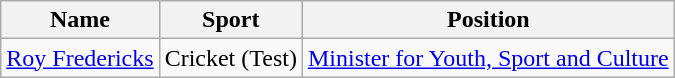<table class="wikitable sortable">
<tr>
<th>Name</th>
<th>Sport</th>
<th>Position</th>
</tr>
<tr>
<td data-sort-value="Fredericks,Roy"><a href='#'>Roy Fredericks</a></td>
<td>Cricket (Test)</td>
<td><a href='#'>Minister for Youth, Sport and Culture</a></td>
</tr>
</table>
